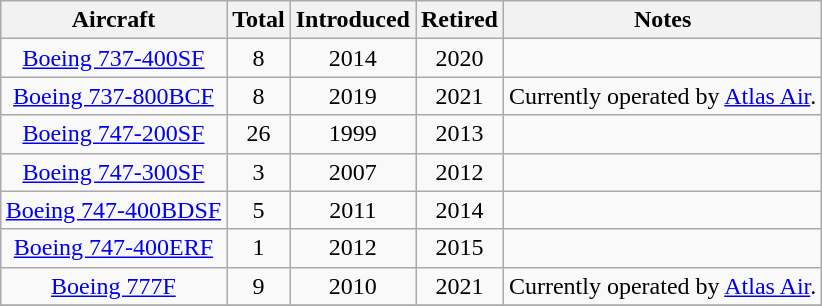<table class="wikitable" style="margin:0.5em auto; text-align:center">
<tr>
<th>Aircraft</th>
<th>Total</th>
<th>Introduced</th>
<th>Retired</th>
<th>Notes</th>
</tr>
<tr>
<td><a href='#'>Boeing 737-400SF</a></td>
<td>8</td>
<td>2014</td>
<td>2020</td>
<td></td>
</tr>
<tr>
<td><a href='#'>Boeing 737-800BCF</a></td>
<td>8</td>
<td>2019</td>
<td>2021</td>
<td>Currently operated by <a href='#'>Atlas Air</a>.</td>
</tr>
<tr>
<td><a href='#'>Boeing 747-200SF</a></td>
<td>26</td>
<td>1999</td>
<td>2013</td>
<td></td>
</tr>
<tr>
<td><a href='#'>Boeing 747-300SF</a></td>
<td>3</td>
<td>2007</td>
<td>2012</td>
<td></td>
</tr>
<tr>
<td><a href='#'>Boeing 747-400BDSF</a></td>
<td>5</td>
<td>2011</td>
<td>2014</td>
<td></td>
</tr>
<tr>
<td><a href='#'>Boeing 747-400ERF</a></td>
<td>1</td>
<td>2012</td>
<td>2015</td>
<td></td>
</tr>
<tr>
<td><a href='#'>Boeing 777F</a></td>
<td>9</td>
<td>2010</td>
<td>2021</td>
<td>Currently operated by <a href='#'>Atlas Air</a>.</td>
</tr>
<tr>
</tr>
</table>
